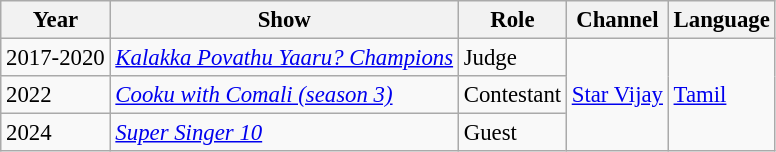<table class="wikitable" style="font-size: 95%;">
<tr>
<th>Year</th>
<th>Show</th>
<th>Role</th>
<th>Channel</th>
<th>Language</th>
</tr>
<tr>
<td rowspan="1">2017-2020</td>
<td><em><a href='#'>Kalakka Povathu Yaaru? Champions</a></em></td>
<td>Judge</td>
<td rowspan="3"><a href='#'>Star Vijay</a></td>
<td rowspan="3"><a href='#'>Tamil</a></td>
</tr>
<tr>
<td rowspan="1">2022</td>
<td><em><a href='#'>Cooku with Comali (season 3)</a></em></td>
<td>Contestant</td>
</tr>
<tr>
<td>2024</td>
<td><em><a href='#'>Super Singer 10</a></em></td>
<td>Guest</td>
</tr>
</table>
